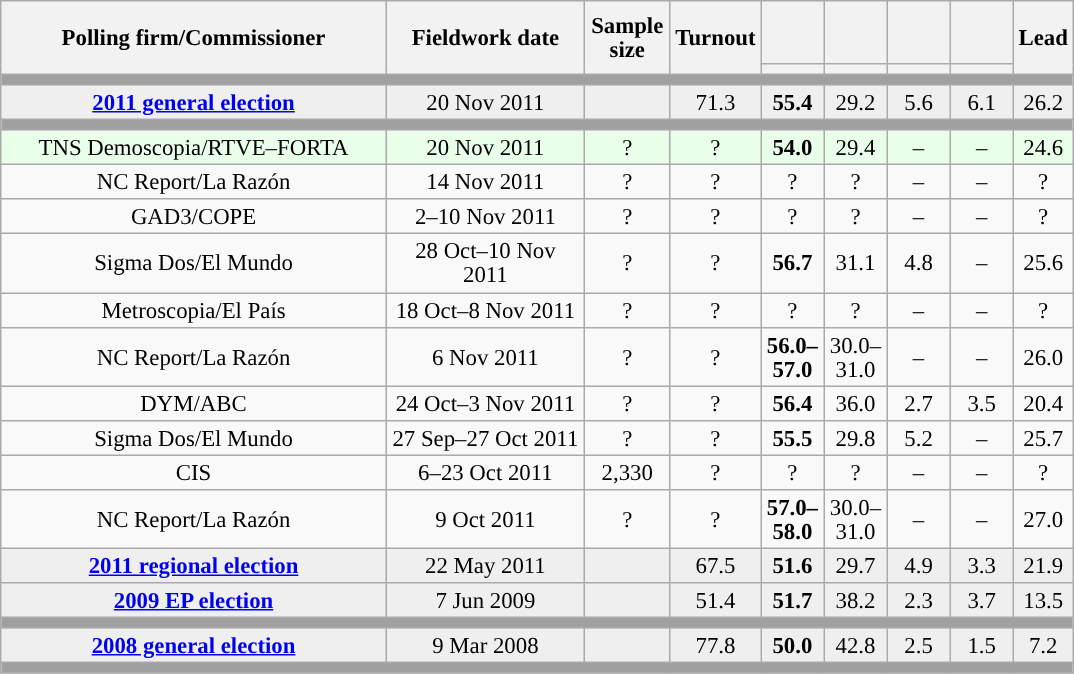<table class="wikitable collapsible collapsed" style="text-align:center; font-size:95%; line-height:16px;">
<tr style="height:42px;">
<th style="width:250px;" rowspan="2">Polling firm/Commissioner</th>
<th style="width:125px;" rowspan="2">Fieldwork date</th>
<th style="width:50px;" rowspan="2">Sample size</th>
<th style="width:45px;" rowspan="2">Turnout</th>
<th style="width:35px;"></th>
<th style="width:35px;"></th>
<th style="width:35px;"></th>
<th style="width:35px;"></th>
<th style="width:30px;" rowspan="2">Lead</th>
</tr>
<tr>
<th style="color:inherit;background:"></th>
<th style="color:inherit;background:"></th>
<th style="color:inherit;background:"></th>
<th style="color:inherit;background:"></th>
</tr>
<tr>
<td colspan="9" style="background:#A0A0A0"></td>
</tr>
<tr style="background:#EFEFEF;">
<td><strong><a href='#'>2011 general election</a></strong></td>
<td>20 Nov 2011</td>
<td></td>
<td>71.3</td>
<td><strong>55.4</strong><br></td>
<td>29.2<br></td>
<td>5.6<br></td>
<td>6.1<br></td>
<td style="background:">26.2</td>
</tr>
<tr>
<td colspan="9" style="background:#A0A0A0"></td>
</tr>
<tr style="background:#EAFFEA;">
<td>TNS Demoscopia/RTVE–FORTA</td>
<td>20 Nov 2011</td>
<td>?</td>
<td>?</td>
<td><strong>54.0</strong><br></td>
<td>29.4<br></td>
<td>–</td>
<td>–</td>
<td style="background:">24.6</td>
</tr>
<tr>
<td>NC Report/La Razón</td>
<td>14 Nov 2011</td>
<td>?</td>
<td>?</td>
<td>?<br></td>
<td>?<br></td>
<td>–</td>
<td>–</td>
<td style="background:">?</td>
</tr>
<tr>
<td>GAD3/COPE</td>
<td>2–10 Nov 2011</td>
<td>?</td>
<td>?</td>
<td>?<br></td>
<td>?<br></td>
<td>–</td>
<td>–</td>
<td style="background:">?</td>
</tr>
<tr>
<td>Sigma Dos/El Mundo</td>
<td>28 Oct–10 Nov 2011</td>
<td>?</td>
<td>?</td>
<td><strong>56.7</strong><br></td>
<td>31.1<br></td>
<td>4.8<br></td>
<td>–</td>
<td style="background:">25.6</td>
</tr>
<tr>
<td>Metroscopia/El País</td>
<td>18 Oct–8 Nov 2011</td>
<td>?</td>
<td>?</td>
<td>?<br></td>
<td>?<br></td>
<td>–</td>
<td>–</td>
<td style="background:">?</td>
</tr>
<tr>
<td>NC Report/La Razón</td>
<td>6 Nov 2011</td>
<td>?</td>
<td>?</td>
<td><strong>56.0–<br>57.0</strong><br></td>
<td>30.0–<br>31.0<br></td>
<td>–</td>
<td>–</td>
<td style="background:">26.0</td>
</tr>
<tr>
<td>DYM/ABC</td>
<td>24 Oct–3 Nov 2011</td>
<td>?</td>
<td>?</td>
<td><strong>56.4</strong><br></td>
<td>36.0<br></td>
<td>2.7<br></td>
<td>3.5<br></td>
<td style="background:">20.4</td>
</tr>
<tr>
<td>Sigma Dos/El Mundo</td>
<td>27 Sep–27 Oct 2011</td>
<td>?</td>
<td>?</td>
<td><strong>55.5</strong><br></td>
<td>29.8<br></td>
<td>5.2<br></td>
<td>–</td>
<td style="background:">25.7</td>
</tr>
<tr>
<td>CIS</td>
<td>6–23 Oct 2011</td>
<td>2,330</td>
<td>?</td>
<td>?<br></td>
<td>?<br></td>
<td>–</td>
<td>–</td>
<td style="background:">?</td>
</tr>
<tr>
<td>NC Report/La Razón</td>
<td>9 Oct 2011</td>
<td>?</td>
<td>?</td>
<td><strong>57.0–<br>58.0</strong><br></td>
<td>30.0–<br>31.0<br></td>
<td>–</td>
<td>–</td>
<td style="background:">27.0</td>
</tr>
<tr style="background:#EFEFEF;">
<td><strong><a href='#'>2011 regional election</a></strong></td>
<td>22 May 2011</td>
<td></td>
<td>67.5</td>
<td><strong>51.6</strong><br></td>
<td>29.7<br></td>
<td>4.9<br></td>
<td>3.3<br></td>
<td style="background:">21.9</td>
</tr>
<tr style="background:#EFEFEF;">
<td><strong><a href='#'>2009 EP election</a></strong></td>
<td>7 Jun 2009</td>
<td></td>
<td>51.4</td>
<td><strong>51.7</strong><br></td>
<td>38.2<br></td>
<td>2.3<br></td>
<td>3.7<br></td>
<td style="background:">13.5</td>
</tr>
<tr>
<td colspan="9" style="background:#A0A0A0"></td>
</tr>
<tr style="background:#EFEFEF;">
<td><strong><a href='#'>2008 general election</a></strong></td>
<td>9 Mar 2008</td>
<td></td>
<td>77.8</td>
<td><strong>50.0</strong><br></td>
<td>42.8<br></td>
<td>2.5<br></td>
<td>1.5<br></td>
<td style="background:">7.2</td>
</tr>
<tr>
<td colspan="9" style="background:#A0A0A0"></td>
</tr>
</table>
